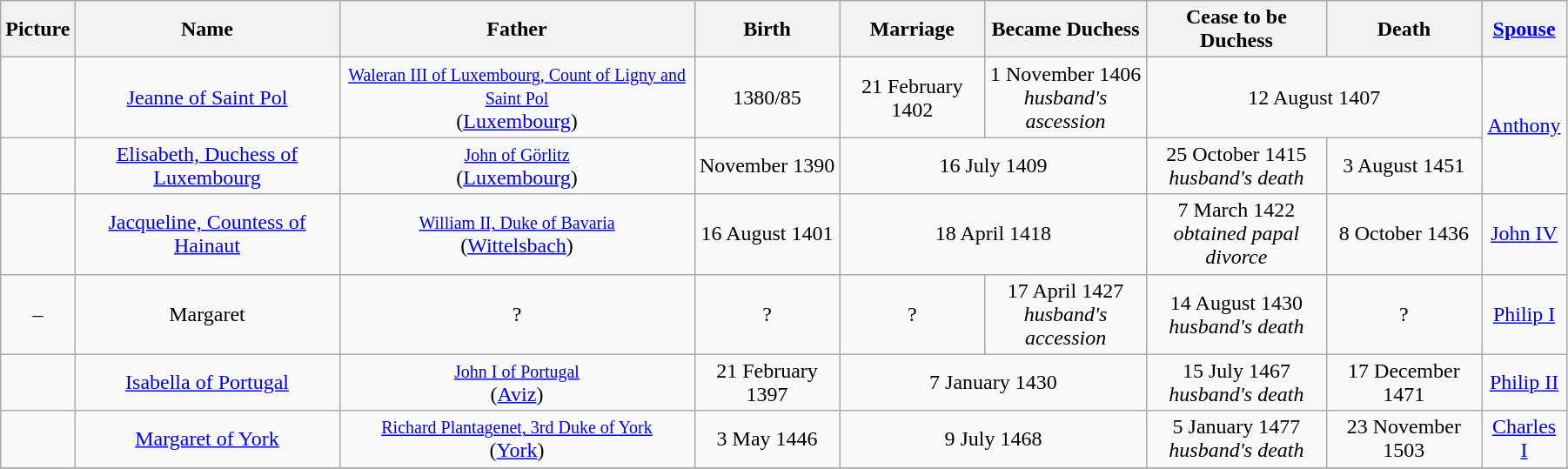<table width=95% class="wikitable">
<tr>
<th>Picture</th>
<th>Name</th>
<th>Father</th>
<th>Birth</th>
<th>Marriage</th>
<th>Became Duchess</th>
<th>Cease to be Duchess</th>
<th>Death</th>
<th><a href='#'>Spouse</a></th>
</tr>
<tr>
<td align="center"></td>
<td align="center"><a href='#'>Jeanne of Saint Pol</a></td>
<td align="center"><small><a href='#'>Waleran III of Luxembourg, Count of Ligny and Saint Pol</a></small><br>(<a href='#'>Luxembourg</a>)</td>
<td align="center">1380/85</td>
<td align="center">21 February 1402</td>
<td align="center">1 November 1406<br><em>husband's ascession</em></td>
<td align="center" colspan="2">12 August 1407</td>
<td align="center" rowspan="2"><a href='#'>Anthony</a></td>
</tr>
<tr>
<td align="center"></td>
<td align="center"><a href='#'>Elisabeth, Duchess of Luxembourg</a></td>
<td align="center"><small><a href='#'>John of Görlitz</a></small><br>(<a href='#'>Luxembourg</a>)</td>
<td align="center">November 1390</td>
<td align="center" colspan="2">16 July 1409</td>
<td align="center">25 October 1415 <br><em>husband's death</em></td>
<td align="center">3 August 1451</td>
</tr>
<tr>
<td align="center"></td>
<td align="center"><a href='#'>Jacqueline, Countess of Hainaut</a></td>
<td align="center"><small><a href='#'>William II, Duke of Bavaria</a></small><br>(<a href='#'>Wittelsbach</a>)</td>
<td align="center">16 August 1401</td>
<td align="center" colspan="2">18 April 1418</td>
<td align="center">7 March 1422<br><em>obtained papal divorce</em></td>
<td align="center">8 October 1436</td>
<td align="center"><a href='#'>John IV</a></td>
</tr>
<tr>
<td align="center">–</td>
<td align="center">Margaret</td>
<td align="center">?</td>
<td align="center">?</td>
<td align="center">?</td>
<td align="center">17 April 1427<br><em>husband's accession</em></td>
<td align="center">14 August 1430<br><em>husband's death</em></td>
<td align="center">?</td>
<td align="center"><a href='#'>Philip I</a></td>
</tr>
<tr>
<td align="center"></td>
<td align="center"><a href='#'>Isabella of Portugal</a></td>
<td align="center"><small><a href='#'>John I of Portugal</a></small><br>(<a href='#'>Aviz</a>)</td>
<td align="center">21 February 1397</td>
<td align="center" colspan="2">7 January 1430</td>
<td align="center">15 July 1467 <br><em>husband's death</em></td>
<td align="center">17 December 1471</td>
<td align="center"><a href='#'>Philip II</a></td>
</tr>
<tr>
<td align="center"></td>
<td align="center"><a href='#'>Margaret of York</a></td>
<td align="center"><small><a href='#'>Richard Plantagenet, 3rd Duke of York</a></small><br>(<a href='#'>York</a>)</td>
<td align="center">3 May 1446</td>
<td align="center" colspan="2">9 July 1468</td>
<td align="center">5 January 1477<br><em>husband's death</em></td>
<td align="center">23 November 1503</td>
<td align="center"><a href='#'>Charles I</a></td>
</tr>
<tr>
</tr>
</table>
